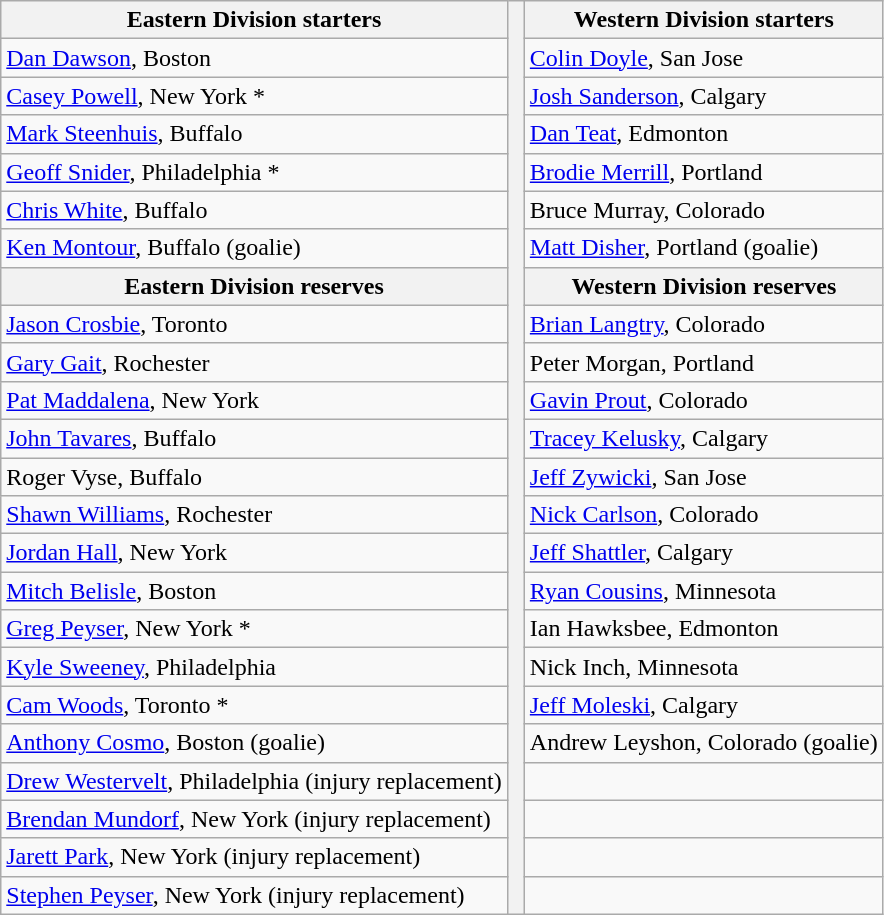<table class="wikitable">
<tr>
<th>Eastern Division starters</th>
<th rowspan="24"> </th>
<th>Western Division starters</th>
</tr>
<tr>
<td><a href='#'>Dan Dawson</a>, Boston</td>
<td><a href='#'>Colin Doyle</a>, San Jose</td>
</tr>
<tr>
<td><a href='#'>Casey Powell</a>, New York *</td>
<td><a href='#'>Josh Sanderson</a>, Calgary</td>
</tr>
<tr>
<td><a href='#'>Mark Steenhuis</a>, Buffalo</td>
<td><a href='#'>Dan Teat</a>, Edmonton</td>
</tr>
<tr>
<td><a href='#'>Geoff Snider</a>, Philadelphia *</td>
<td><a href='#'>Brodie Merrill</a>, Portland</td>
</tr>
<tr>
<td><a href='#'>Chris White</a>, Buffalo</td>
<td>Bruce Murray, Colorado</td>
</tr>
<tr>
<td><a href='#'>Ken Montour</a>, Buffalo (goalie)</td>
<td><a href='#'>Matt Disher</a>, Portland (goalie)</td>
</tr>
<tr>
<th>Eastern Division reserves</th>
<th>Western Division reserves</th>
</tr>
<tr>
<td><a href='#'>Jason Crosbie</a>, Toronto</td>
<td><a href='#'>Brian Langtry</a>, Colorado</td>
</tr>
<tr>
<td><a href='#'>Gary Gait</a>, Rochester</td>
<td>Peter Morgan, Portland</td>
</tr>
<tr>
<td><a href='#'>Pat Maddalena</a>, New York</td>
<td><a href='#'>Gavin Prout</a>, Colorado</td>
</tr>
<tr>
<td><a href='#'>John Tavares</a>, Buffalo</td>
<td><a href='#'>Tracey Kelusky</a>, Calgary</td>
</tr>
<tr>
<td>Roger Vyse, Buffalo</td>
<td><a href='#'>Jeff Zywicki</a>, San Jose</td>
</tr>
<tr>
<td><a href='#'>Shawn Williams</a>, Rochester</td>
<td><a href='#'>Nick Carlson</a>, Colorado</td>
</tr>
<tr>
<td><a href='#'>Jordan Hall</a>, New York</td>
<td><a href='#'>Jeff Shattler</a>, Calgary</td>
</tr>
<tr>
<td><a href='#'>Mitch Belisle</a>, Boston</td>
<td><a href='#'>Ryan Cousins</a>, Minnesota</td>
</tr>
<tr>
<td><a href='#'>Greg Peyser</a>, New York *</td>
<td>Ian Hawksbee, Edmonton</td>
</tr>
<tr>
<td><a href='#'>Kyle Sweeney</a>, Philadelphia</td>
<td>Nick Inch, Minnesota</td>
</tr>
<tr>
<td><a href='#'>Cam Woods</a>, Toronto *</td>
<td><a href='#'>Jeff Moleski</a>, Calgary</td>
</tr>
<tr>
<td><a href='#'>Anthony Cosmo</a>, Boston (goalie)</td>
<td>Andrew Leyshon, Colorado (goalie)</td>
</tr>
<tr>
<td><a href='#'>Drew Westervelt</a>, Philadelphia (injury replacement)</td>
<td> </td>
</tr>
<tr>
<td><a href='#'>Brendan Mundorf</a>, New York (injury replacement)</td>
<td> </td>
</tr>
<tr>
<td><a href='#'>Jarett Park</a>, New York (injury replacement)</td>
<td> </td>
</tr>
<tr>
<td><a href='#'>Stephen Peyser</a>, New York (injury replacement)</td>
<td> </td>
</tr>
</table>
